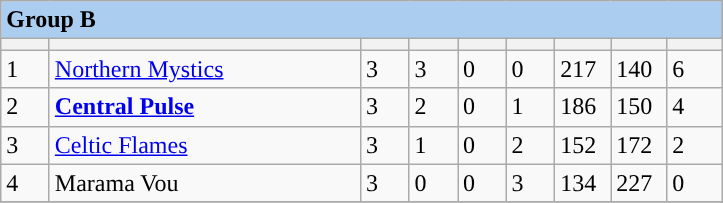<table class="wikitable collapsible" border="1">
<tr>
<td colspan=11 style="background-color:#ABCDEF"><strong>Group B</strong></td>
</tr>
<tr>
<th width="25"></th>
<th width="200"></th>
<th width="25"></th>
<th width="25"></th>
<th width="25"></th>
<th width="25"></th>
<th width="30"></th>
<th width="30"></th>
<th width="30"></th>
</tr>
<tr style="background:#">
<td>1</td>
<td style="text-align:left"> <a href='#'>Northern Mystics</a></td>
<td>3</td>
<td>3</td>
<td>0</td>
<td>0</td>
<td>217</td>
<td>140</td>
<td>6</td>
</tr>
<tr style="background:#">
<td>2</td>
<td style="text-align:left"> <strong><a href='#'>Central Pulse</a></strong></td>
<td>3</td>
<td>2</td>
<td>0</td>
<td>1</td>
<td>186</td>
<td>150</td>
<td>4</td>
</tr>
<tr style="background:#">
<td>3</td>
<td style="text-align:left"> <a href='#'>Celtic Flames</a></td>
<td>3</td>
<td>1</td>
<td>0</td>
<td>2</td>
<td>152</td>
<td>172</td>
<td>2</td>
</tr>
<tr style="background:#">
<td>4</td>
<td style="text-align:left"> Marama Vou</td>
<td>3</td>
<td>0</td>
<td>0</td>
<td>3</td>
<td>134</td>
<td>227</td>
<td>0</td>
</tr>
<tr>
</tr>
</table>
